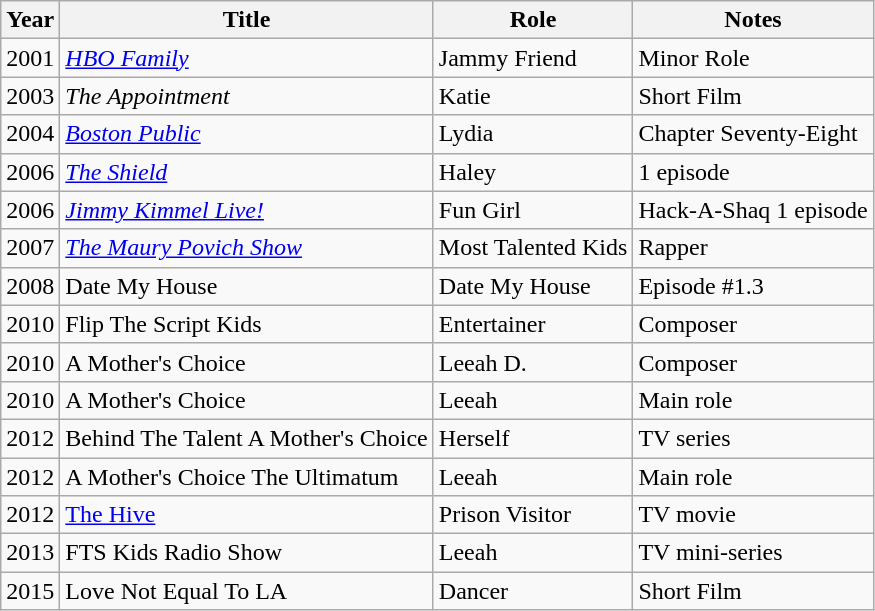<table class="wikitable">
<tr>
<th>Year</th>
<th>Title</th>
<th>Role</th>
<th>Notes</th>
</tr>
<tr>
<td>2001</td>
<td><em><a href='#'>HBO Family</a></em></td>
<td>Jammy Friend</td>
<td>Minor Role</td>
</tr>
<tr>
<td>2003</td>
<td><em>The Appointment</em></td>
<td>Katie</td>
<td>Short Film</td>
</tr>
<tr>
<td>2004</td>
<td><em><a href='#'>Boston Public</a></em></td>
<td>Lydia</td>
<td>Chapter Seventy-Eight</td>
</tr>
<tr>
<td>2006</td>
<td><em><a href='#'>The Shield</a></em></td>
<td>Haley</td>
<td>1 episode</td>
</tr>
<tr>
<td>2006</td>
<td><em><a href='#'>Jimmy Kimmel Live!</a></em></td>
<td>Fun Girl</td>
<td>Hack-A-Shaq 1 episode</td>
</tr>
<tr>
<td>2007</td>
<td><em><a href='#'>The Maury Povich Show</a></em></td>
<td>Most Talented Kids</td>
<td>Rapper</td>
</tr>
<tr>
<td>2008</td>
<td>Date My House<em></td>
<td>Date My House</td>
<td>Episode #1.3</td>
</tr>
<tr>
<td>2010</td>
<td></em>Flip The Script Kids<em></td>
<td>Entertainer</td>
<td>Composer</td>
</tr>
<tr>
<td>2010</td>
<td></em>A Mother's Choice<em></td>
<td>Leeah D.</td>
<td>Composer</td>
</tr>
<tr>
<td>2010</td>
<td></em>A Mother's Choice<em></td>
<td>Leeah</td>
<td>Main role</td>
</tr>
<tr>
<td>2012</td>
<td></em>Behind The Talent A Mother's Choice<em></td>
<td>Herself</td>
<td>TV series</td>
</tr>
<tr>
<td>2012</td>
<td></em>A Mother's Choice The Ultimatum<em></td>
<td>Leeah</td>
<td>Main role</td>
</tr>
<tr>
<td>2012</td>
<td></em><a href='#'>The Hive</a><em></td>
<td>Prison Visitor</td>
<td>TV movie</td>
</tr>
<tr>
<td>2013</td>
<td></em>FTS Kids Radio Show<em></td>
<td>Leeah</td>
<td>TV mini-series</td>
</tr>
<tr>
<td>2015</td>
<td></em>Love Not Equal To LA<em></td>
<td>Dancer</td>
<td>Short Film</td>
</tr>
</table>
